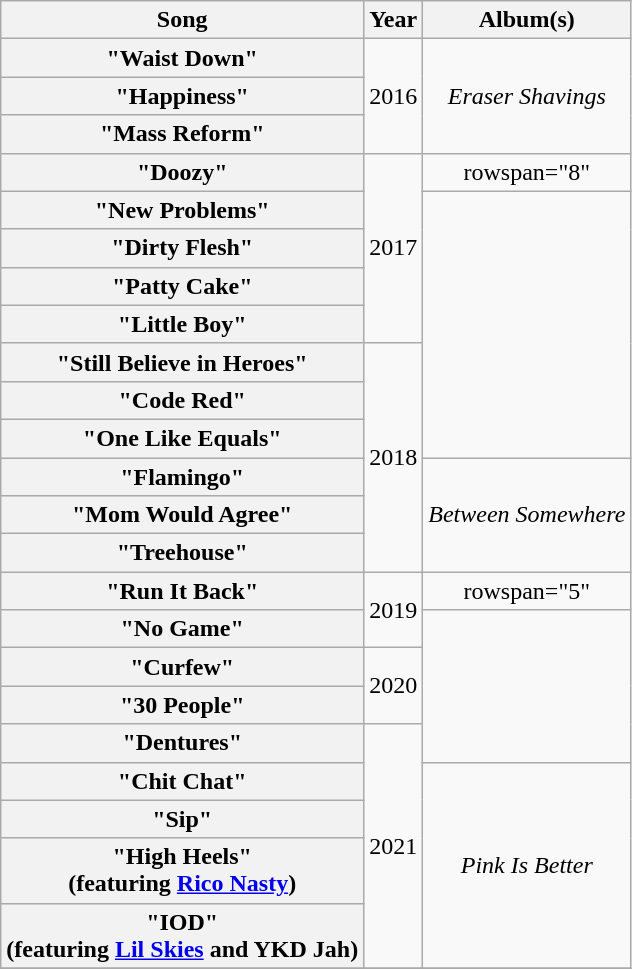<table class="wikitable plainrowheaders" style="text-align:center;">
<tr>
<th>Song</th>
<th>Year</th>
<th>Album(s)</th>
</tr>
<tr>
<th scope="row">"Waist Down"</th>
<td rowspan="3">2016</td>
<td rowspan="3"><em>Eraser Shavings</em></td>
</tr>
<tr>
<th scope="row">"Happiness"</th>
</tr>
<tr>
<th scope="row">"Mass Reform"</th>
</tr>
<tr>
<th scope="row">"Doozy"</th>
<td rowspan="5">2017</td>
<td>rowspan="8" </td>
</tr>
<tr>
<th scope="row">"New Problems"</th>
</tr>
<tr>
<th scope="row">"Dirty Flesh"</th>
</tr>
<tr>
<th scope="row">"Patty Cake"</th>
</tr>
<tr>
<th scope="row">"Little Boy"</th>
</tr>
<tr>
<th scope="row">"Still Believe in Heroes"</th>
<td rowspan="6">2018</td>
</tr>
<tr>
<th scope="row">"Code Red"</th>
</tr>
<tr>
<th scope="row">"One Like Equals"</th>
</tr>
<tr>
<th scope="row">"Flamingo"</th>
<td rowspan="3"><em>Between Somewhere</em></td>
</tr>
<tr>
<th scope="row">"Mom Would Agree"</th>
</tr>
<tr>
<th scope="row">"Treehouse"</th>
</tr>
<tr>
<th scope="row">"Run It Back"</th>
<td rowspan="2">2019</td>
<td>rowspan="5" </td>
</tr>
<tr>
<th scope="row">"No Game"</th>
</tr>
<tr>
<th scope="row">"Curfew"</th>
<td rowspan="2">2020</td>
</tr>
<tr>
<th scope="row">"30 People"</th>
</tr>
<tr>
<th scope="row">"Dentures"</th>
<td rowspan="5">2021</td>
</tr>
<tr>
<th scope="row">"Chit Chat"</th>
<td rowspan="4"><em>Pink Is Better</em></td>
</tr>
<tr>
<th scope="row">"Sip"</th>
</tr>
<tr>
<th scope="row">"High Heels"<br><span>(featuring <a href='#'>Rico Nasty</a>)</span></th>
</tr>
<tr>
<th scope="row">"IOD"<br><span>(featuring <a href='#'>Lil Skies</a> and YKD Jah)</span></th>
</tr>
<tr>
</tr>
</table>
